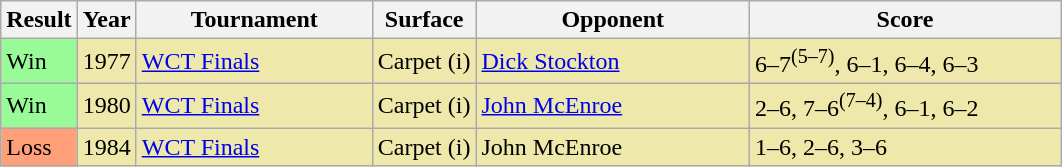<table class="sortable wikitable" style=font-size:100%>
<tr>
<th>Result</th>
<th width=30>Year</th>
<th width=150>Tournament</th>
<th>Surface</th>
<th width=175>Opponent</th>
<th width=200 class="unsortable">Score</th>
</tr>
<tr bgcolor=EEE8AA>
<td bgcolor=98FB98>Win</td>
<td>1977</td>
<td><a href='#'>WCT Finals</a></td>
<td>Carpet (i)</td>
<td> <a href='#'>Dick Stockton</a></td>
<td>6–7<sup>(5–7)</sup>, 6–1, 6–4, 6–3</td>
</tr>
<tr bgcolor=EEE8AA>
<td bgcolor=98FB98>Win</td>
<td>1980</td>
<td><a href='#'>WCT Finals</a></td>
<td>Carpet (i)</td>
<td> <a href='#'>John McEnroe</a></td>
<td>2–6, 7–6<sup>(7–4)</sup>, 6–1, 6–2</td>
</tr>
<tr bgcolor=EEE8AA>
<td bgcolor=FFA07A>Loss</td>
<td>1984</td>
<td><a href='#'>WCT Finals</a></td>
<td>Carpet (i)</td>
<td> John McEnroe</td>
<td>1–6, 2–6, 3–6</td>
</tr>
</table>
